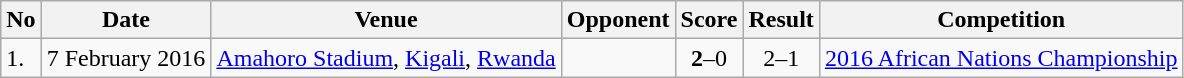<table class="wikitable" style="font-size:100%;">
<tr>
<th>No</th>
<th>Date</th>
<th>Venue</th>
<th>Opponent</th>
<th>Score</th>
<th>Result</th>
<th>Competition</th>
</tr>
<tr>
<td>1.</td>
<td>7 February 2016</td>
<td><a href='#'>Amahoro Stadium</a>, <a href='#'>Kigali</a>, <a href='#'>Rwanda</a></td>
<td></td>
<td align=center><strong>2</strong>–0</td>
<td align=center>2–1</td>
<td><a href='#'>2016 African Nations Championship</a></td>
</tr>
</table>
